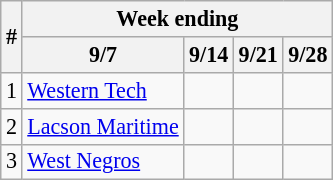<table class=wikitable style="font-size:92%;">
<tr>
<th rowspan=2>#</th>
<th colspan=9>Week ending</th>
</tr>
<tr>
<th>9/7</th>
<th>9/14</th>
<th>9/21</th>
<th>9/28</th>
</tr>
<tr>
<td>1</td>
<td><a href='#'>Western Tech</a></td>
<td></td>
<td></td>
<td></td>
</tr>
<tr>
<td>2</td>
<td><a href='#'>Lacson Maritime</a></td>
<td></td>
<td></td>
<td></td>
</tr>
<tr>
<td>3</td>
<td><a href='#'>West Negros</a></td>
<td></td>
<td></td>
<td></td>
</tr>
</table>
